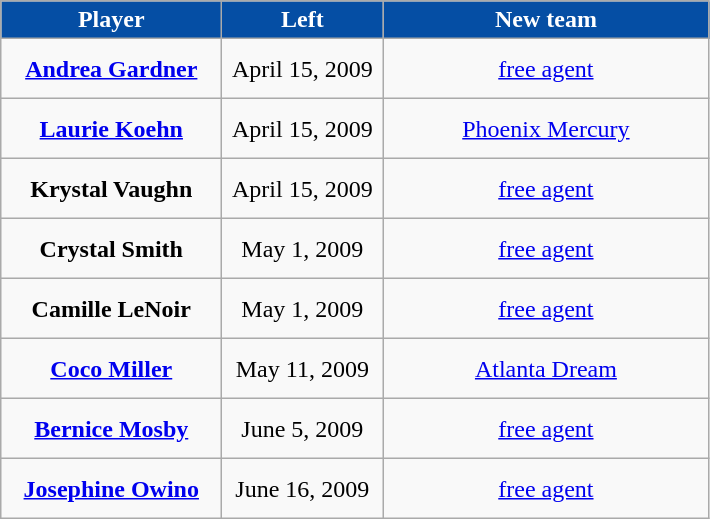<table class="wikitable" style="text-align: center">
<tr align="center"  bgcolor="#dddddd">
<td style="background:#054EA4;color:white; width:140px"><strong>Player</strong></td>
<td style="background:#054EA4;color:white; width:100px"><strong>Left</strong></td>
<td style="background:#054EA4;color:white; width:210px"><strong>New team</strong></td>
</tr>
<tr style="height:40px">
<td><strong><a href='#'>Andrea Gardner</a></strong></td>
<td>April 15, 2009</td>
<td><a href='#'>free agent</a></td>
</tr>
<tr style="height:40px">
<td><strong><a href='#'>Laurie Koehn</a></strong></td>
<td>April 15, 2009</td>
<td><a href='#'>Phoenix Mercury</a></td>
</tr>
<tr style="height:40px">
<td><strong>Krystal Vaughn</strong></td>
<td>April 15, 2009</td>
<td><a href='#'>free agent</a></td>
</tr>
<tr style="height:40px">
<td><strong>Crystal Smith</strong></td>
<td>May 1, 2009</td>
<td><a href='#'>free agent</a></td>
</tr>
<tr style="height:40px">
<td><strong>Camille LeNoir</strong></td>
<td>May 1, 2009</td>
<td><a href='#'>free agent</a></td>
</tr>
<tr style="height:40px">
<td><strong><a href='#'>Coco Miller</a></strong></td>
<td>May 11, 2009</td>
<td><a href='#'>Atlanta Dream</a></td>
</tr>
<tr style="height:40px">
<td><strong><a href='#'>Bernice Mosby</a></strong></td>
<td>June 5, 2009</td>
<td><a href='#'>free agent</a></td>
</tr>
<tr style="height:40px">
<td><strong><a href='#'>Josephine Owino</a></strong></td>
<td>June 16, 2009</td>
<td><a href='#'>free agent</a></td>
</tr>
</table>
